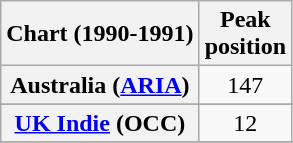<table class="wikitable sortable plainrowheaders">
<tr>
<th>Chart (1990-1991)</th>
<th>Peak <br>position</th>
</tr>
<tr>
<th scope="row">Australia (<a href='#'>ARIA</a>)</th>
<td align="center">147</td>
</tr>
<tr>
</tr>
<tr>
<th scope="row"><a href='#'>UK Indie</a> (OCC)</th>
<td align="center">12</td>
</tr>
<tr>
</tr>
</table>
